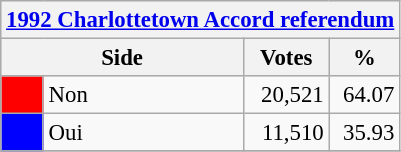<table class="wikitable" style="font-size: 95%; clear:both">
<tr style="background-color:#E9E9E9">
<th colspan=4><a href='#'>1992 Charlottetown Accord referendum</a></th>
</tr>
<tr style="background-color:#E9E9E9">
<th colspan=2 style="width: 130px">Side</th>
<th style="width: 50px">Votes</th>
<th style="width: 40px">%</th>
</tr>
<tr>
<td bgcolor="red"></td>
<td>Non</td>
<td align="right">20,521</td>
<td align="right">64.07</td>
</tr>
<tr>
<td bgcolor="blue"></td>
<td>Oui</td>
<td align="right">11,510</td>
<td align="right">35.93</td>
</tr>
<tr>
</tr>
</table>
